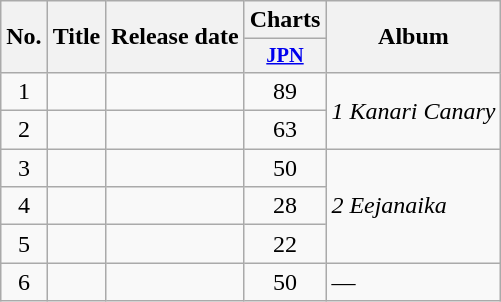<table class="wikitable">
<tr>
<th rowspan="2">No.</th>
<th rowspan="2">Title</th>
<th rowspan="2">Release date</th>
<th>Charts</th>
<th rowspan="2">Album</th>
</tr>
<tr style="width:3em;font-size:85%;">
<th><a href='#'>JPN</a><br></th>
</tr>
<tr>
<td align="center">1</td>
<td></td>
<td></td>
<td align="center">89</td>
<td rowspan="2"><em>1 Kanari Canary</em></td>
</tr>
<tr>
<td align="center">2</td>
<td></td>
<td></td>
<td align="center">63</td>
</tr>
<tr>
<td align="center">3</td>
<td></td>
<td></td>
<td align="center">50</td>
<td rowspan="3"><em>2 Eejanaika</em></td>
</tr>
<tr>
<td align="center">4</td>
<td></td>
<td></td>
<td align="center">28</td>
</tr>
<tr>
<td align="center">5</td>
<td></td>
<td></td>
<td align="center">22</td>
</tr>
<tr>
<td align="center">6</td>
<td></td>
<td></td>
<td align="center">50</td>
<td rowspan="8">—</td>
</tr>
</table>
